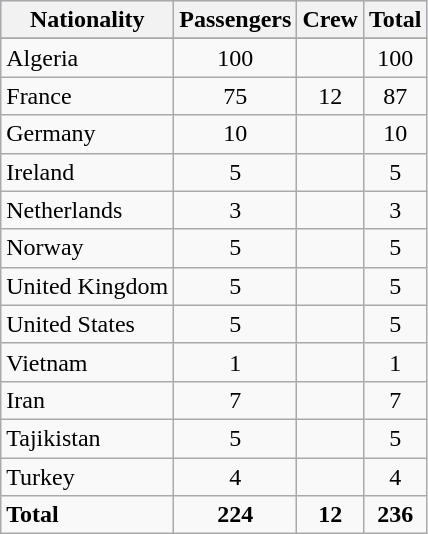<table class="wikitable">
<tr style="background:#ccccff;">
<th rowspan=1>Nationality</th>
<th colspan=1>Passengers</th>
<th colspan=1>Crew</th>
<th colspan=1>Total</th>
</tr>
<tr style="background:#ccccff;">
</tr>
<tr valign=top>
<td>Algeria</td>
<td style="text-align:center;">100</td>
<td></td>
<td style="text-align:center;">100</td>
</tr>
<tr valign=top>
<td>France</td>
<td style="text-align:center;">75</td>
<td style="text-align:center;">12</td>
<td style="text-align:center;">87</td>
</tr>
<tr valign=top>
<td>Germany</td>
<td style="text-align:center;">10</td>
<td></td>
<td style="text-align:center;">10</td>
</tr>
<tr valign=top>
<td>Ireland</td>
<td style="text-align:center;">5</td>
<td></td>
<td style="text-align:center;">5</td>
</tr>
<tr valign=top>
<td>Netherlands</td>
<td style="text-align:center;">3</td>
<td></td>
<td style="text-align:center;">3</td>
</tr>
<tr valign=top>
<td>Norway</td>
<td style="text-align:center;">5</td>
<td></td>
<td style="text-align:center;">5</td>
</tr>
<tr valign=top>
<td>United Kingdom</td>
<td style="text-align:center;">5</td>
<td></td>
<td style="text-align:center;">5</td>
</tr>
<tr valign=top>
<td>United States</td>
<td style="text-align:center;">5</td>
<td></td>
<td style="text-align:center;">5</td>
</tr>
<tr valign=top>
<td>Vietnam</td>
<td style="text-align:center;">1</td>
<td></td>
<td style="text-align:center;">1</td>
</tr>
<tr valign=top>
<td>Iran</td>
<td style="text-align:center;">7</td>
<td></td>
<td style="text-align:center;">7</td>
</tr>
<tr valign=top>
<td>Tajikistan</td>
<td style="text-align:center;">5</td>
<td></td>
<td style="text-align:center;">5</td>
</tr>
<tr valign=top>
<td>Turkey</td>
<td style="text-align:center;">4</td>
<td></td>
<td style="text-align:center;">4</td>
</tr>
<tr>
<td><strong>Total</strong></td>
<td style="text-align:center;"><strong>224</strong></td>
<td style="text-align:center;"><strong>12</strong></td>
<td style="text-align:center;"><strong>236</strong></td>
</tr>
</table>
